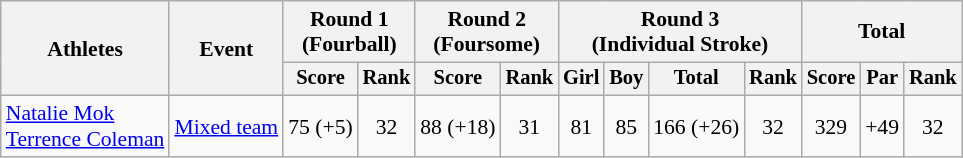<table class="wikitable" style="font-size:90%">
<tr>
<th rowspan="2">Athletes</th>
<th rowspan="2">Event</th>
<th colspan="2">Round 1<br>(Fourball)</th>
<th colspan="2">Round 2<br>(Foursome)</th>
<th colspan="4">Round 3<br>(Individual Stroke)</th>
<th colspan="3">Total</th>
</tr>
<tr style="font-size:95%">
<th>Score</th>
<th>Rank</th>
<th>Score</th>
<th>Rank</th>
<th>Girl</th>
<th>Boy</th>
<th>Total</th>
<th>Rank</th>
<th>Score</th>
<th>Par</th>
<th>Rank</th>
</tr>
<tr align=center>
<td align=left><a href='#'>Natalie Mok</a><br><a href='#'>Terrence Coleman</a></td>
<td align=left><a href='#'>Mixed team</a></td>
<td>75 (+5)</td>
<td>32</td>
<td>88 (+18)</td>
<td>31</td>
<td>81</td>
<td>85</td>
<td>166 (+26)</td>
<td>32</td>
<td>329</td>
<td>+49</td>
<td>32</td>
</tr>
</table>
